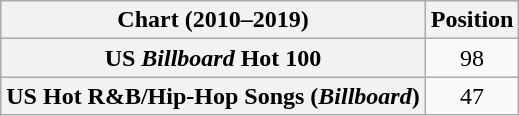<table class="wikitable sortable plainrowheaders" style="text-align:center">
<tr>
<th scope="col">Chart (2010–2019)</th>
<th scope="col">Position</th>
</tr>
<tr>
<th scope="row">US <em>Billboard</em> Hot 100</th>
<td>98</td>
</tr>
<tr>
<th scope="row">US Hot R&B/Hip-Hop Songs (<em>Billboard</em>)</th>
<td>47</td>
</tr>
</table>
